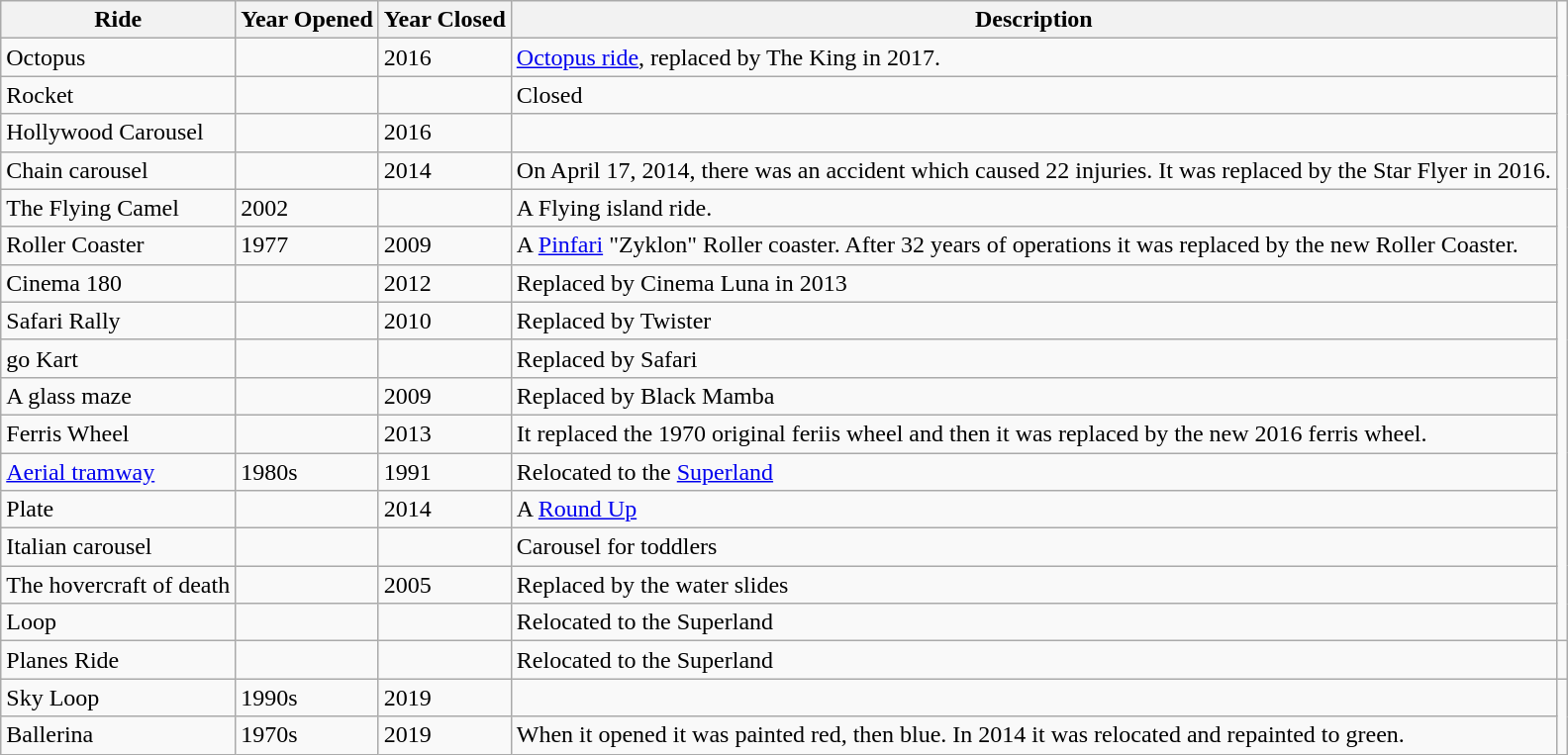<table class="wikitable sortable">
<tr>
<th>Ride</th>
<th>Year Opened</th>
<th>Year Closed</th>
<th>Description</th>
</tr>
<tr>
<td>Octopus</td>
<td></td>
<td>2016</td>
<td><a href='#'>Octopus ride</a>, replaced by The King in 2017.</td>
</tr>
<tr>
<td>Rocket</td>
<td></td>
<td></td>
<td>Closed</td>
</tr>
<tr>
<td>Hollywood Carousel</td>
<td></td>
<td>2016</td>
<td></td>
</tr>
<tr>
<td>Chain carousel</td>
<td></td>
<td>2014</td>
<td>On April 17, 2014, there was an accident which caused 22 injuries. It was replaced by the Star Flyer in 2016.</td>
</tr>
<tr>
<td>The Flying Camel</td>
<td>2002</td>
<td></td>
<td>A Flying island ride.</td>
</tr>
<tr>
<td>Roller Coaster</td>
<td>1977</td>
<td>2009</td>
<td>A <a href='#'>Pinfari</a> "Zyklon" Roller coaster. After 32 years of operations it was replaced by the new Roller Coaster.</td>
</tr>
<tr>
<td>Cinema 180</td>
<td></td>
<td>2012</td>
<td>Replaced by Cinema Luna in 2013</td>
</tr>
<tr>
<td>Safari Rally</td>
<td></td>
<td>2010</td>
<td>Replaced by Twister</td>
</tr>
<tr>
<td>go Kart</td>
<td></td>
<td></td>
<td>Replaced by Safari</td>
</tr>
<tr>
<td>A glass maze</td>
<td></td>
<td>2009</td>
<td>Replaced by Black Mamba</td>
</tr>
<tr>
<td>Ferris Wheel</td>
<td></td>
<td>2013</td>
<td>It replaced the 1970 original feriis wheel and then it was replaced by the new 2016 ferris wheel.</td>
</tr>
<tr>
<td><a href='#'>Aerial tramway</a></td>
<td>1980s</td>
<td>1991</td>
<td>Relocated to the <a href='#'>Superland</a></td>
</tr>
<tr>
<td>Plate</td>
<td></td>
<td>2014</td>
<td>A <a href='#'>Round Up</a></td>
</tr>
<tr>
<td>Italian carousel</td>
<td></td>
<td></td>
<td>Carousel for toddlers</td>
</tr>
<tr>
<td>The hovercraft of death</td>
<td></td>
<td>2005</td>
<td>Replaced by the water slides</td>
</tr>
<tr>
<td>Loop</td>
<td></td>
<td></td>
<td>Relocated to the Superland</td>
</tr>
<tr>
<td>Planes Ride</td>
<td></td>
<td></td>
<td>Relocated to the Superland</td>
<td></td>
</tr>
<tr>
<td>Sky Loop</td>
<td>1990s</td>
<td>2019</td>
<td></td>
</tr>
<tr>
<td>Ballerina</td>
<td>1970s</td>
<td>2019</td>
<td>When it opened it was painted red, then blue. In 2014 it was relocated and repainted to green.</td>
</tr>
</table>
